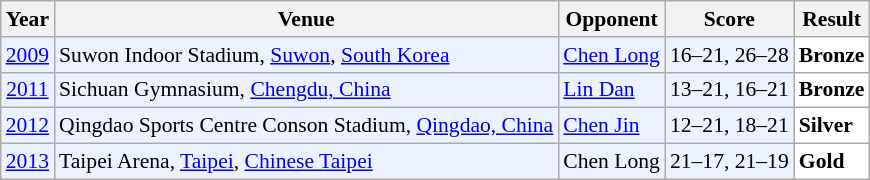<table class="sortable wikitable" style="font-size: 90%;">
<tr>
<th>Year</th>
<th>Venue</th>
<th>Opponent</th>
<th>Score</th>
<th>Result</th>
</tr>
<tr style="background:#ECF2FF">
<td align="center"><a href='#'>2009</a></td>
<td align="left">Suwon Indoor Stadium, <a href='#'>Suwon</a>, <a href='#'>South Korea</a></td>
<td align="left"> <a href='#'>Chen Long</a></td>
<td align="left">16–21, 26–28</td>
<td style="text-align:left; background:white"> <strong>Bronze</strong></td>
</tr>
<tr style="background:#ECF2FF">
<td align="center"><a href='#'>2011</a></td>
<td align="left">Sichuan Gymnasium, <a href='#'>Chengdu, China</a></td>
<td align="left"> <a href='#'>Lin Dan</a></td>
<td align="left">13–21, 16–21</td>
<td style="text-align:left; background:white"> <strong>Bronze</strong></td>
</tr>
<tr style="background:#ECF2FF">
<td align="center"><a href='#'>2012</a></td>
<td align="left">Qingdao Sports Centre Conson Stadium, <a href='#'>Qingdao, China</a></td>
<td align="left"> <a href='#'>Chen Jin</a></td>
<td align="left">12–21, 18–21</td>
<td style="text-align:left; background:white"> <strong>Silver</strong></td>
</tr>
<tr style="background:#ECF2FF">
<td align="center"><a href='#'>2013</a></td>
<td align="left">Taipei Arena, <a href='#'>Taipei</a>, <a href='#'>Chinese Taipei</a></td>
<td align="left"> Chen Long</td>
<td align="left">21–17, 21–19</td>
<td style="text-align:left; background:white"> <strong>Gold</strong></td>
</tr>
</table>
